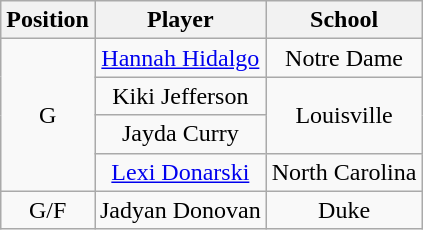<table class="wikitable" style="text-align:center">
<tr>
<th>Position</th>
<th>Player</th>
<th>School</th>
</tr>
<tr>
<td rowspan=4>G</td>
<td><a href='#'>Hannah Hidalgo</a></td>
<td>Notre Dame</td>
</tr>
<tr>
<td>Kiki Jefferson</td>
<td rowspan=2>Louisville</td>
</tr>
<tr>
<td>Jayda Curry</td>
</tr>
<tr>
<td><a href='#'>Lexi Donarski</a></td>
<td>North Carolina</td>
</tr>
<tr>
<td>G/F</td>
<td>Jadyan Donovan</td>
<td>Duke</td>
</tr>
</table>
